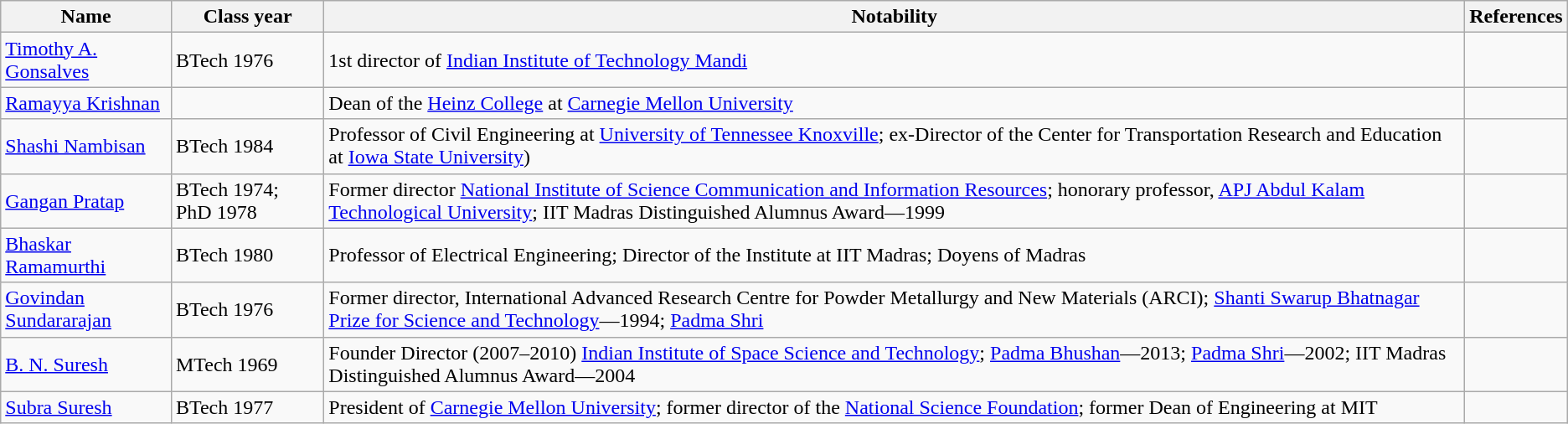<table class="wikitable">
<tr>
<th>Name</th>
<th>Class year</th>
<th>Notability</th>
<th>References</th>
</tr>
<tr>
<td><a href='#'>Timothy A. Gonsalves</a></td>
<td>BTech 1976</td>
<td>1st director of <a href='#'>Indian Institute of Technology Mandi</a></td>
<td></td>
</tr>
<tr>
<td><a href='#'>Ramayya Krishnan</a></td>
<td></td>
<td>Dean of the <a href='#'>Heinz College</a> at <a href='#'>Carnegie Mellon University</a></td>
<td></td>
</tr>
<tr>
<td><a href='#'>Shashi Nambisan</a></td>
<td>BTech 1984</td>
<td>Professor of Civil Engineering at <a href='#'>University of Tennessee Knoxville</a>; ex-Director of the Center for Transportation Research and Education at <a href='#'>Iowa State University</a>)</td>
<td></td>
</tr>
<tr>
<td><a href='#'>Gangan Pratap</a></td>
<td>BTech 1974; PhD 1978</td>
<td>Former director <a href='#'>National Institute of Science Communication and Information Resources</a>; honorary professor, <a href='#'>APJ Abdul Kalam Technological University</a>; IIT Madras Distinguished Alumnus Award—1999</td>
<td></td>
</tr>
<tr>
<td><a href='#'>Bhaskar Ramamurthi</a></td>
<td>BTech 1980</td>
<td>Professor of Electrical Engineering; Director of the Institute at IIT Madras; Doyens of Madras</td>
<td></td>
</tr>
<tr>
<td><a href='#'>Govindan Sundararajan</a></td>
<td>BTech 1976</td>
<td>Former director, International Advanced Research Centre for Powder Metallurgy and New Materials (ARCI); <a href='#'>Shanti Swarup Bhatnagar Prize for Science and Technology</a>—1994; <a href='#'>Padma Shri</a></td>
<td></td>
</tr>
<tr>
<td><a href='#'>B. N. Suresh</a></td>
<td>MTech 1969</td>
<td>Founder Director (2007–2010) <a href='#'>Indian Institute of Space Science and Technology</a>; <a href='#'>Padma Bhushan</a>—2013; <a href='#'>Padma Shri</a>—2002; IIT Madras Distinguished Alumnus Award—2004</td>
<td></td>
</tr>
<tr>
<td><a href='#'>Subra Suresh</a></td>
<td>BTech 1977</td>
<td>President of <a href='#'>Carnegie Mellon University</a>; former director of the <a href='#'>National Science Foundation</a>; former Dean of Engineering at MIT</td>
<td></td>
</tr>
</table>
